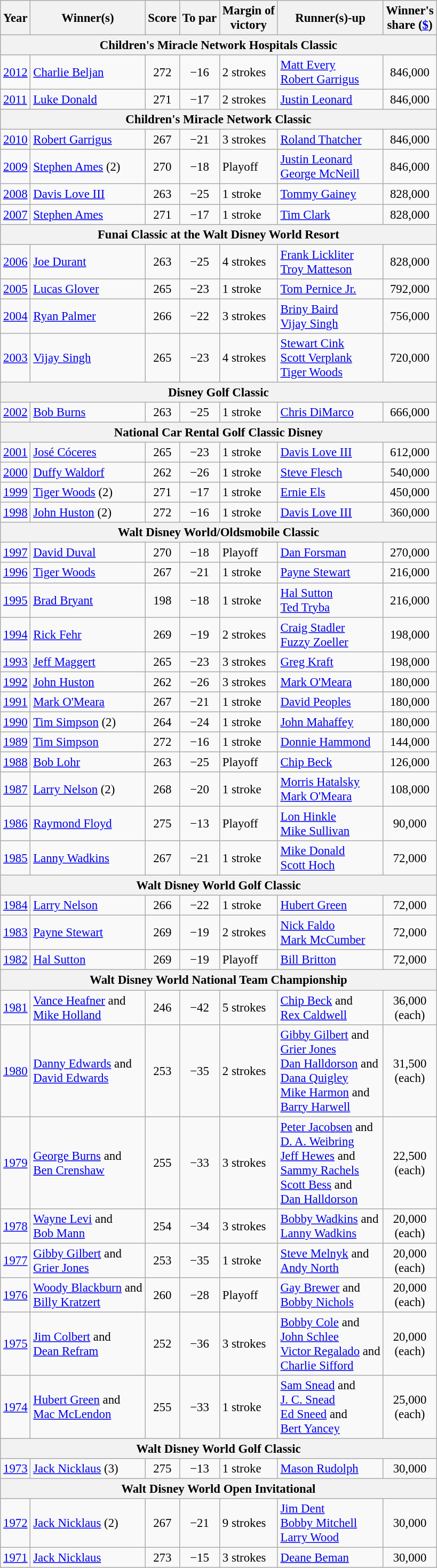<table class=wikitable style="font-size:95%">
<tr>
<th>Year</th>
<th>Winner(s)</th>
<th>Score</th>
<th>To par</th>
<th>Margin of<br>victory</th>
<th>Runner(s)-up</th>
<th>Winner's<br>share (<a href='#'>$</a>)</th>
</tr>
<tr>
<th colspan=8>Children's Miracle Network Hospitals Classic</th>
</tr>
<tr>
<td><a href='#'>2012</a></td>
<td> <a href='#'>Charlie Beljan</a></td>
<td align=center>272</td>
<td align=center>−16</td>
<td>2 strokes</td>
<td> <a href='#'>Matt Every</a><br> <a href='#'>Robert Garrigus</a></td>
<td align=center>846,000</td>
</tr>
<tr>
<td><a href='#'>2011</a></td>
<td> <a href='#'>Luke Donald</a></td>
<td align=center>271</td>
<td align=center>−17</td>
<td>2 strokes</td>
<td> <a href='#'>Justin Leonard</a></td>
<td align=center>846,000</td>
</tr>
<tr>
<th colspan=8>Children's Miracle Network Classic</th>
</tr>
<tr>
<td><a href='#'>2010</a></td>
<td> <a href='#'>Robert Garrigus</a></td>
<td align=center>267</td>
<td align=center>−21</td>
<td>3 strokes</td>
<td> <a href='#'>Roland Thatcher</a></td>
<td align=center>846,000</td>
</tr>
<tr>
<td><a href='#'>2009</a></td>
<td> <a href='#'>Stephen Ames</a> (2)</td>
<td align=center>270</td>
<td align=center>−18</td>
<td>Playoff</td>
<td> <a href='#'>Justin Leonard</a><br> <a href='#'>George McNeill</a></td>
<td align=center>846,000</td>
</tr>
<tr>
<td><a href='#'>2008</a></td>
<td> <a href='#'>Davis Love III</a></td>
<td align=center>263</td>
<td align=center>−25</td>
<td>1 stroke</td>
<td> <a href='#'>Tommy Gainey</a></td>
<td align=center>828,000</td>
</tr>
<tr>
<td><a href='#'>2007</a></td>
<td> <a href='#'>Stephen Ames</a></td>
<td align=center>271</td>
<td align=center>−17</td>
<td>1 stroke</td>
<td> <a href='#'>Tim Clark</a></td>
<td align=center>828,000</td>
</tr>
<tr>
<th colspan=8>Funai Classic at the Walt Disney World Resort</th>
</tr>
<tr>
<td><a href='#'>2006</a></td>
<td> <a href='#'>Joe Durant</a></td>
<td align=center>263</td>
<td align=center>−25</td>
<td>4 strokes</td>
<td> <a href='#'>Frank Lickliter</a><br> <a href='#'>Troy Matteson</a></td>
<td align=center>828,000</td>
</tr>
<tr>
<td><a href='#'>2005</a></td>
<td> <a href='#'>Lucas Glover</a></td>
<td align=center>265</td>
<td align=center>−23</td>
<td>1 stroke</td>
<td> <a href='#'>Tom Pernice Jr.</a></td>
<td align=center>792,000</td>
</tr>
<tr>
<td><a href='#'>2004</a></td>
<td> <a href='#'>Ryan Palmer</a></td>
<td align=center>266</td>
<td align=center>−22</td>
<td>3 strokes</td>
<td> <a href='#'>Briny Baird</a><br> <a href='#'>Vijay Singh</a></td>
<td align=center>756,000</td>
</tr>
<tr>
<td><a href='#'>2003</a></td>
<td> <a href='#'>Vijay Singh</a></td>
<td align=center>265</td>
<td align=center>−23</td>
<td>4 strokes</td>
<td> <a href='#'>Stewart Cink</a><br> <a href='#'>Scott Verplank</a><br> <a href='#'>Tiger Woods</a></td>
<td align=center>720,000</td>
</tr>
<tr>
<th colspan=8>Disney Golf Classic</th>
</tr>
<tr>
<td><a href='#'>2002</a></td>
<td> <a href='#'>Bob Burns</a></td>
<td align=center>263</td>
<td align=center>−25</td>
<td>1 stroke</td>
<td> <a href='#'>Chris DiMarco</a></td>
<td align=center>666,000</td>
</tr>
<tr>
<th colspan=8>National Car Rental Golf Classic Disney</th>
</tr>
<tr>
<td><a href='#'>2001</a></td>
<td> <a href='#'>José Cóceres</a></td>
<td align=center>265</td>
<td align=center>−23</td>
<td>1 stroke</td>
<td> <a href='#'>Davis Love III</a></td>
<td align=center>612,000</td>
</tr>
<tr>
<td><a href='#'>2000</a></td>
<td> <a href='#'>Duffy Waldorf</a></td>
<td align=center>262</td>
<td align=center>−26</td>
<td>1 stroke</td>
<td> <a href='#'>Steve Flesch</a></td>
<td align=center>540,000</td>
</tr>
<tr>
<td><a href='#'>1999</a></td>
<td> <a href='#'>Tiger Woods</a> (2)</td>
<td align=center>271</td>
<td align=center>−17</td>
<td>1 stroke</td>
<td> <a href='#'>Ernie Els</a></td>
<td align=center>450,000</td>
</tr>
<tr>
<td><a href='#'>1998</a></td>
<td> <a href='#'>John Huston</a> (2)</td>
<td align=center>272</td>
<td align=center>−16</td>
<td>1 stroke</td>
<td> <a href='#'>Davis Love III</a></td>
<td align=center>360,000</td>
</tr>
<tr>
<th colspan=8>Walt Disney World/Oldsmobile Classic</th>
</tr>
<tr>
<td><a href='#'>1997</a></td>
<td> <a href='#'>David Duval</a></td>
<td align=center>270</td>
<td align=center>−18</td>
<td>Playoff</td>
<td> <a href='#'>Dan Forsman</a></td>
<td align=center>270,000</td>
</tr>
<tr>
<td><a href='#'>1996</a></td>
<td> <a href='#'>Tiger Woods</a></td>
<td align=center>267</td>
<td align=center>−21</td>
<td>1 stroke</td>
<td> <a href='#'>Payne Stewart</a></td>
<td align=center>216,000</td>
</tr>
<tr>
<td><a href='#'>1995</a></td>
<td> <a href='#'>Brad Bryant</a></td>
<td align=center>198</td>
<td align=center>−18</td>
<td>1 stroke</td>
<td> <a href='#'>Hal Sutton</a><br> <a href='#'>Ted Tryba</a></td>
<td align=center>216,000</td>
</tr>
<tr>
<td><a href='#'>1994</a></td>
<td> <a href='#'>Rick Fehr</a></td>
<td align=center>269</td>
<td align=center>−19</td>
<td>2 strokes</td>
<td> <a href='#'>Craig Stadler</a><br> <a href='#'>Fuzzy Zoeller</a></td>
<td align=center>198,000</td>
</tr>
<tr>
<td><a href='#'>1993</a></td>
<td> <a href='#'>Jeff Maggert</a></td>
<td align=center>265</td>
<td align=center>−23</td>
<td>3 strokes</td>
<td> <a href='#'>Greg Kraft</a></td>
<td align=center>198,000</td>
</tr>
<tr>
<td><a href='#'>1992</a></td>
<td> <a href='#'>John Huston</a></td>
<td align=center>262</td>
<td align=center>−26</td>
<td>3 strokes</td>
<td> <a href='#'>Mark O'Meara</a></td>
<td align=center>180,000</td>
</tr>
<tr>
<td><a href='#'>1991</a></td>
<td> <a href='#'>Mark O'Meara</a></td>
<td align=center>267</td>
<td align=center>−21</td>
<td>1 stroke</td>
<td> <a href='#'>David Peoples</a></td>
<td align=center>180,000</td>
</tr>
<tr>
<td><a href='#'>1990</a></td>
<td> <a href='#'>Tim Simpson</a> (2)</td>
<td align=center>264</td>
<td align=center>−24</td>
<td>1 stroke</td>
<td> <a href='#'>John Mahaffey</a></td>
<td align=center>180,000</td>
</tr>
<tr>
<td><a href='#'>1989</a></td>
<td> <a href='#'>Tim Simpson</a></td>
<td align=center>272</td>
<td align=center>−16</td>
<td>1 stroke</td>
<td> <a href='#'>Donnie Hammond</a></td>
<td align=center>144,000</td>
</tr>
<tr>
<td><a href='#'>1988</a></td>
<td> <a href='#'>Bob Lohr</a></td>
<td align=center>263</td>
<td align=center>−25</td>
<td>Playoff</td>
<td> <a href='#'>Chip Beck</a></td>
<td align=center>126,000</td>
</tr>
<tr>
<td><a href='#'>1987</a></td>
<td> <a href='#'>Larry Nelson</a> (2)</td>
<td align=center>268</td>
<td align=center>−20</td>
<td>1 stroke</td>
<td> <a href='#'>Morris Hatalsky</a><br> <a href='#'>Mark O'Meara</a></td>
<td align=center>108,000</td>
</tr>
<tr>
<td><a href='#'>1986</a></td>
<td> <a href='#'>Raymond Floyd</a></td>
<td align=center>275</td>
<td align=center>−13</td>
<td>Playoff</td>
<td> <a href='#'>Lon Hinkle</a><br> <a href='#'>Mike Sullivan</a></td>
<td align=center>90,000</td>
</tr>
<tr>
<td><a href='#'>1985</a></td>
<td> <a href='#'>Lanny Wadkins</a></td>
<td align=center>267</td>
<td align=center>−21</td>
<td>1 stroke</td>
<td> <a href='#'>Mike Donald</a><br> <a href='#'>Scott Hoch</a></td>
<td align=center>72,000</td>
</tr>
<tr>
<th colspan=8>Walt Disney World Golf Classic</th>
</tr>
<tr>
<td><a href='#'>1984</a></td>
<td> <a href='#'>Larry Nelson</a></td>
<td align=center>266</td>
<td align=center>−22</td>
<td>1 stroke</td>
<td> <a href='#'>Hubert Green</a></td>
<td align=center>72,000</td>
</tr>
<tr>
<td><a href='#'>1983</a></td>
<td> <a href='#'>Payne Stewart</a></td>
<td align=center>269</td>
<td align=center>−19</td>
<td>2 strokes</td>
<td> <a href='#'>Nick Faldo</a><br> <a href='#'>Mark McCumber</a></td>
<td align=center>72,000</td>
</tr>
<tr>
<td><a href='#'>1982</a></td>
<td> <a href='#'>Hal Sutton</a></td>
<td align=center>269</td>
<td align=center>−19</td>
<td>Playoff</td>
<td> <a href='#'>Bill Britton</a></td>
<td align=center>72,000</td>
</tr>
<tr>
<th colspan=8>Walt Disney World National Team Championship</th>
</tr>
<tr>
<td><a href='#'>1981</a></td>
<td> <a href='#'>Vance Heafner</a> and<br> <a href='#'>Mike Holland</a></td>
<td align=center>246</td>
<td align=center>−42</td>
<td>5 strokes</td>
<td> <a href='#'>Chip Beck</a> and<br> <a href='#'>Rex Caldwell</a></td>
<td align=center>36,000<br>(each)</td>
</tr>
<tr>
<td><a href='#'>1980</a></td>
<td> <a href='#'>Danny Edwards</a> and<br> <a href='#'>David Edwards</a></td>
<td align=center>253</td>
<td align=center>−35</td>
<td>2 strokes</td>
<td> <a href='#'>Gibby Gilbert</a> and<br> <a href='#'>Grier Jones</a><br> <a href='#'>Dan Halldorson</a> and<br> <a href='#'>Dana Quigley</a><br> <a href='#'>Mike Harmon</a> and<br> <a href='#'>Barry Harwell</a></td>
<td align=center>31,500<br>(each)</td>
</tr>
<tr>
<td><a href='#'>1979</a></td>
<td> <a href='#'>George Burns</a> and<br> <a href='#'>Ben Crenshaw</a></td>
<td align=center>255</td>
<td align=center>−33</td>
<td>3 strokes</td>
<td> <a href='#'>Peter Jacobsen</a> and<br> <a href='#'>D. A. Weibring</a><br> <a href='#'>Jeff Hewes</a> and<br> <a href='#'>Sammy Rachels</a><br> <a href='#'>Scott Bess</a> and<br> <a href='#'>Dan Halldorson</a></td>
<td align=center>22,500<br>(each)</td>
</tr>
<tr>
<td><a href='#'>1978</a></td>
<td> <a href='#'>Wayne Levi</a> and<br> <a href='#'>Bob Mann</a></td>
<td align=center>254</td>
<td align=center>−34</td>
<td>3 strokes</td>
<td> <a href='#'>Bobby Wadkins</a> and<br> <a href='#'>Lanny Wadkins</a></td>
<td align=center>20,000<br>(each)</td>
</tr>
<tr>
<td><a href='#'>1977</a></td>
<td> <a href='#'>Gibby Gilbert</a> and<br> <a href='#'>Grier Jones</a></td>
<td align=center>253</td>
<td align=center>−35</td>
<td>1 stroke</td>
<td> <a href='#'>Steve Melnyk</a> and<br> <a href='#'>Andy North</a></td>
<td align=center>20,000<br>(each)</td>
</tr>
<tr>
<td><a href='#'>1976</a></td>
<td> <a href='#'>Woody Blackburn</a> and<br> <a href='#'>Billy Kratzert</a></td>
<td align=center>260</td>
<td align=center>−28</td>
<td>Playoff</td>
<td> <a href='#'>Gay Brewer</a> and<br> <a href='#'>Bobby Nichols</a></td>
<td align=center>20,000<br>(each)</td>
</tr>
<tr>
<td><a href='#'>1975</a></td>
<td> <a href='#'>Jim Colbert</a> and<br> <a href='#'>Dean Refram</a></td>
<td align=center>252</td>
<td align=center>−36</td>
<td>3 strokes</td>
<td> <a href='#'>Bobby Cole</a> and<br> <a href='#'>John Schlee</a><br> <a href='#'>Victor Regalado</a> and<br> <a href='#'>Charlie Sifford</a></td>
<td align=center>20,000<br>(each)</td>
</tr>
<tr>
<td><a href='#'>1974</a></td>
<td> <a href='#'>Hubert Green</a> and<br> <a href='#'>Mac McLendon</a></td>
<td align=center>255</td>
<td align=center>−33</td>
<td>1 stroke</td>
<td> <a href='#'>Sam Snead</a> and<br> <a href='#'>J. C. Snead</a><br> <a href='#'>Ed Sneed</a> and<br> <a href='#'>Bert Yancey</a></td>
<td align=center>25,000<br>(each)</td>
</tr>
<tr>
<th colspan=8>Walt Disney World Golf Classic</th>
</tr>
<tr>
<td><a href='#'>1973</a></td>
<td> <a href='#'>Jack Nicklaus</a> (3)</td>
<td align=center>275</td>
<td align=center>−13</td>
<td>1 stroke</td>
<td> <a href='#'>Mason Rudolph</a></td>
<td align=center>30,000</td>
</tr>
<tr>
<th colspan=8>Walt Disney World Open Invitational</th>
</tr>
<tr>
<td><a href='#'>1972</a></td>
<td> <a href='#'>Jack Nicklaus</a> (2)</td>
<td align=center>267</td>
<td align=center>−21</td>
<td>9 strokes</td>
<td> <a href='#'>Jim Dent</a><br> <a href='#'>Bobby Mitchell</a><br> <a href='#'>Larry Wood</a></td>
<td align=center>30,000</td>
</tr>
<tr>
<td><a href='#'>1971</a></td>
<td> <a href='#'>Jack Nicklaus</a></td>
<td align=center>273</td>
<td align=center>−15</td>
<td>3 strokes</td>
<td> <a href='#'>Deane Beman</a></td>
<td align=center>30,000</td>
</tr>
</table>
